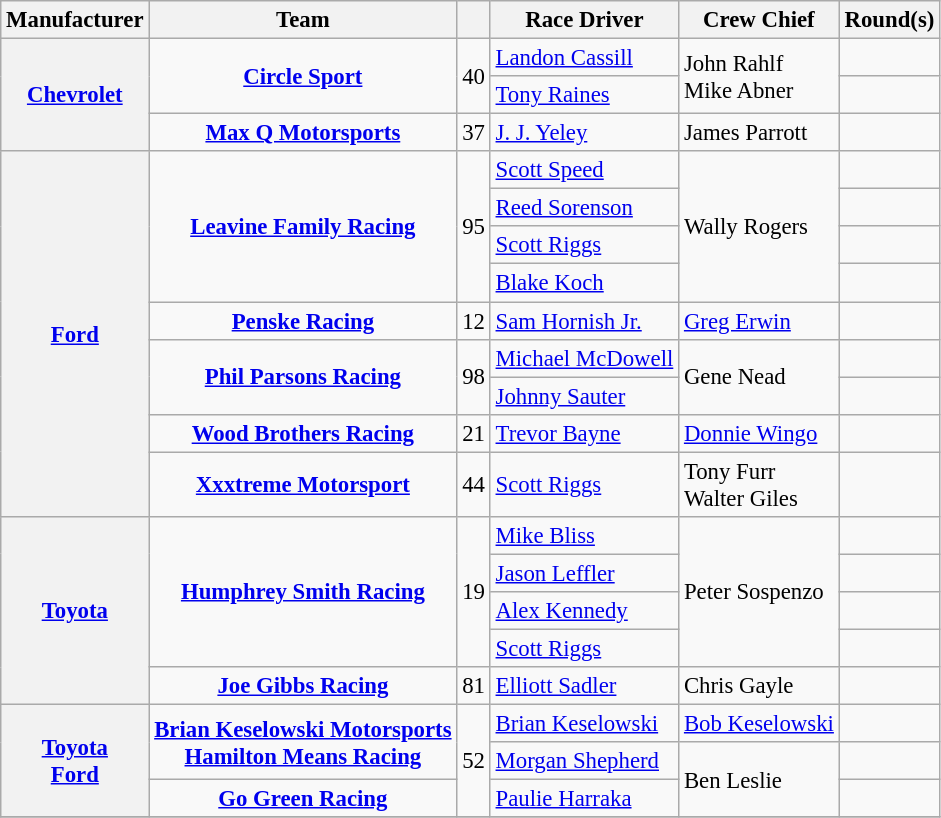<table class="wikitable" style="font-size: 95%;">
<tr>
<th>Manufacturer</th>
<th>Team</th>
<th></th>
<th>Race Driver</th>
<th>Crew Chief</th>
<th>Round(s)</th>
</tr>
<tr>
<th rowspan=3><a href='#'>Chevrolet</a></th>
<td rowspan=2 align="center"><strong><a href='#'>Circle Sport</a></strong></td>
<td rowspan=2>40</td>
<td><a href='#'>Landon Cassill</a></td>
<td rowspan=2>John Rahlf <small></small><br>Mike Abner <small></small></td>
<td></td>
</tr>
<tr>
<td><a href='#'>Tony Raines</a></td>
<td></td>
</tr>
<tr>
<td align="center"><strong><a href='#'>Max Q Motorsports</a></strong></td>
<td>37</td>
<td><a href='#'>J. J. Yeley</a></td>
<td>James Parrott</td>
<td></td>
</tr>
<tr>
<th rowspan="9"><a href='#'>Ford</a></th>
<td rowspan=4 align="center"><strong><a href='#'>Leavine Family Racing</a></strong></td>
<td rowspan=4>95</td>
<td><a href='#'>Scott Speed</a></td>
<td rowspan=4>Wally Rogers</td>
<td></td>
</tr>
<tr>
<td><a href='#'>Reed Sorenson</a></td>
<td></td>
</tr>
<tr>
<td><a href='#'>Scott Riggs</a></td>
<td></td>
</tr>
<tr>
<td><a href='#'>Blake Koch</a></td>
<td></td>
</tr>
<tr>
<td align="center"><strong><a href='#'>Penske Racing</a></strong></td>
<td>12</td>
<td><a href='#'>Sam Hornish Jr.</a></td>
<td><a href='#'>Greg Erwin</a></td>
<td></td>
</tr>
<tr>
<td align="center" rowspan=2><strong><a href='#'>Phil Parsons Racing</a></strong></td>
<td rowspan=2>98</td>
<td><a href='#'>Michael McDowell</a></td>
<td rowspan=2>Gene Nead</td>
<td></td>
</tr>
<tr>
<td><a href='#'>Johnny Sauter</a></td>
<td></td>
</tr>
<tr>
<td align="center"><strong><a href='#'>Wood Brothers Racing</a></strong></td>
<td>21</td>
<td><a href='#'>Trevor Bayne</a></td>
<td><a href='#'>Donnie Wingo</a></td>
<td></td>
</tr>
<tr>
<td align="center"><strong><a href='#'>Xxxtreme Motorsport</a></strong></td>
<td>44</td>
<td><a href='#'>Scott Riggs</a></td>
<td>Tony Furr <small></small><br>Walter Giles <small></small></td>
<td></td>
</tr>
<tr>
<th rowspan="5"><a href='#'>Toyota</a></th>
<td rowspan=4 align="center"><strong><a href='#'>Humphrey Smith Racing</a></strong></td>
<td rowspan=4>19</td>
<td><a href='#'>Mike Bliss</a></td>
<td rowspan=4>Peter Sospenzo</td>
<td></td>
</tr>
<tr>
<td><a href='#'>Jason Leffler</a></td>
<td></td>
</tr>
<tr>
<td><a href='#'>Alex Kennedy</a></td>
<td></td>
</tr>
<tr>
<td><a href='#'>Scott Riggs</a></td>
<td></td>
</tr>
<tr>
<td align="center"><strong><a href='#'>Joe Gibbs Racing</a></strong></td>
<td>81</td>
<td><a href='#'>Elliott Sadler</a></td>
<td>Chris Gayle</td>
<td></td>
</tr>
<tr>
<th rowspan="3"><strong><a href='#'>Toyota</a></strong> <small> </small><br> <strong><a href='#'>Ford</a></strong> <small></small></th>
<td rowspan=2 align="center"><strong><a href='#'>Brian Keselowski Motorsports</a></strong><br><strong><a href='#'>Hamilton Means Racing</a></strong></td>
<td rowspan=3>52</td>
<td><a href='#'>Brian Keselowski</a></td>
<td><a href='#'>Bob Keselowski</a> <small></small></td>
<td></td>
</tr>
<tr>
<td><a href='#'>Morgan Shepherd</a></td>
<td rowspan=2>Ben Leslie <small></small></td>
<td></td>
</tr>
<tr>
<td align="center"><strong><a href='#'>Go Green Racing</a></strong></td>
<td><a href='#'>Paulie Harraka</a></td>
<td></td>
</tr>
<tr>
</tr>
</table>
